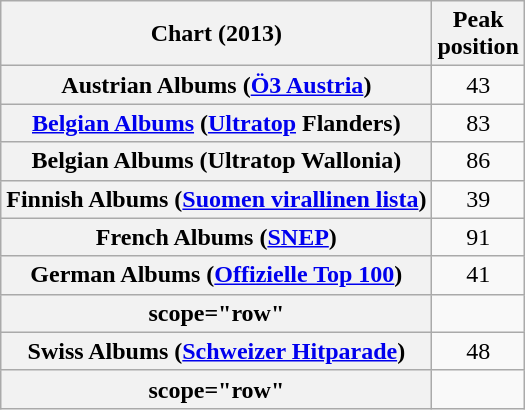<table class="wikitable sortable plainrowheaders" style="text-align:center">
<tr>
<th scope="col">Chart (2013)</th>
<th scope="col">Peak<br>position</th>
</tr>
<tr>
<th scope="row">Austrian Albums (<a href='#'>Ö3 Austria</a>)</th>
<td align="center">43</td>
</tr>
<tr>
<th scope="row"><a href='#'>Belgian Albums</a> (<a href='#'>Ultratop</a> Flanders)</th>
<td align="center">83</td>
</tr>
<tr>
<th scope="row">Belgian Albums (Ultratop Wallonia)</th>
<td align="center">86</td>
</tr>
<tr>
<th scope="row">Finnish Albums (<a href='#'>Suomen virallinen lista</a>)</th>
<td align="center">39</td>
</tr>
<tr>
<th scope="row">French Albums (<a href='#'>SNEP</a>)</th>
<td align="center">91</td>
</tr>
<tr>
<th scope="row">German Albums (<a href='#'>Offizielle Top 100</a>)</th>
<td align="center">41</td>
</tr>
<tr>
<th>scope="row" </th>
</tr>
<tr>
<th scope="row">Swiss Albums (<a href='#'>Schweizer Hitparade</a>)</th>
<td align="center">48</td>
</tr>
<tr>
<th>scope="row" </th>
</tr>
</table>
